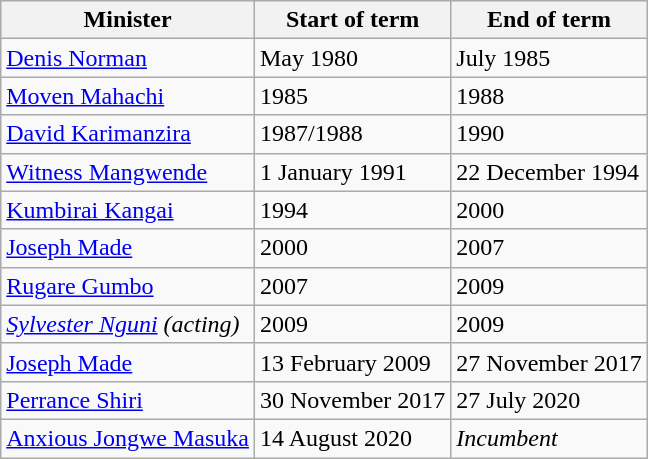<table class="wikitable">
<tr>
<th>Minister</th>
<th>Start of term</th>
<th>End of term</th>
</tr>
<tr>
<td><a href='#'>Denis Norman</a></td>
<td>May 1980</td>
<td>July 1985</td>
</tr>
<tr>
<td><a href='#'>Moven Mahachi</a></td>
<td>1985</td>
<td>1988</td>
</tr>
<tr>
<td><a href='#'>David Karimanzira</a></td>
<td>1987/1988</td>
<td>1990</td>
</tr>
<tr>
<td><a href='#'>Witness Mangwende</a></td>
<td>1 January 1991</td>
<td>22 December 1994</td>
</tr>
<tr>
<td><a href='#'>Kumbirai Kangai</a></td>
<td>1994</td>
<td>2000</td>
</tr>
<tr>
<td><a href='#'>Joseph Made</a></td>
<td>2000</td>
<td>2007</td>
</tr>
<tr>
<td><a href='#'>Rugare Gumbo</a></td>
<td>2007</td>
<td>2009</td>
</tr>
<tr>
<td><em><a href='#'>Sylvester Nguni</a> (acting)</em></td>
<td>2009</td>
<td>2009</td>
</tr>
<tr>
<td><a href='#'>Joseph Made</a></td>
<td>13 February 2009</td>
<td>27 November 2017</td>
</tr>
<tr>
<td><a href='#'>Perrance Shiri</a></td>
<td>30 November 2017</td>
<td>27 July 2020</td>
</tr>
<tr>
<td><a href='#'>Anxious Jongwe Masuka</a></td>
<td>14 August 2020</td>
<td><em>Incumbent</em></td>
</tr>
</table>
